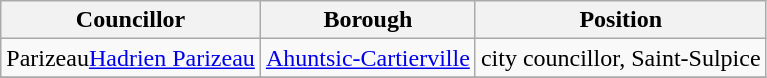<table class="wikitable sortable" border="1">
<tr>
<th>Councillor</th>
<th>Borough</th>
<th>Position</th>
</tr>
<tr>
<td><span>Parizeau</span><a href='#'>Hadrien Parizeau</a></td>
<td><a href='#'>Ahuntsic-Cartierville</a></td>
<td>city councillor, Saint-Sulpice</td>
</tr>
<tr>
</tr>
</table>
